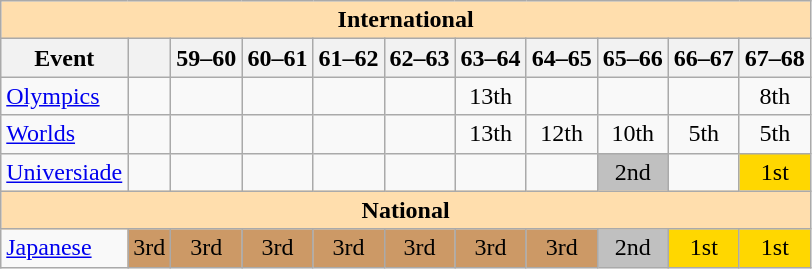<table class="wikitable" style="text-align:center">
<tr>
<th style="background-color: #ffdead; " colspan=11 align=center>International</th>
</tr>
<tr>
<th>Event</th>
<th></th>
<th>59–60</th>
<th>60–61</th>
<th>61–62</th>
<th>62–63</th>
<th>63–64</th>
<th>64–65</th>
<th>65–66</th>
<th>66–67</th>
<th>67–68</th>
</tr>
<tr>
<td align=left><a href='#'>Olympics</a></td>
<td></td>
<td></td>
<td></td>
<td></td>
<td></td>
<td>13th</td>
<td></td>
<td></td>
<td></td>
<td>8th</td>
</tr>
<tr>
<td align=left><a href='#'>Worlds</a></td>
<td></td>
<td></td>
<td></td>
<td></td>
<td></td>
<td>13th</td>
<td>12th</td>
<td>10th</td>
<td>5th</td>
<td>5th</td>
</tr>
<tr>
<td align=left><a href='#'>Universiade</a></td>
<td></td>
<td></td>
<td></td>
<td></td>
<td></td>
<td></td>
<td></td>
<td bgcolor=silver>2nd</td>
<td></td>
<td bgcolor=gold>1st</td>
</tr>
<tr>
<th style="background-color: #ffdead; " colspan=11 align=center>National</th>
</tr>
<tr>
<td align=left><a href='#'>Japanese</a></td>
<td bgcolor=cc9966>3rd</td>
<td bgcolor=cc9966>3rd</td>
<td bgcolor=cc9966>3rd</td>
<td bgcolor=cc9966>3rd</td>
<td bgcolor=cc9966>3rd</td>
<td bgcolor=cc9966>3rd</td>
<td bgcolor=cc9966>3rd</td>
<td bgcolor=silver>2nd</td>
<td bgcolor=gold>1st</td>
<td bgcolor=gold>1st</td>
</tr>
</table>
